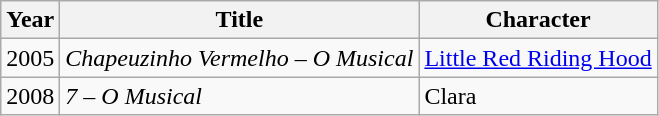<table class="wikitable">
<tr>
<th>Year</th>
<th>Title</th>
<th>Character</th>
</tr>
<tr>
<td>2005</td>
<td><em>Chapeuzinho Vermelho – O Musical</em></td>
<td><a href='#'>Little Red Riding Hood</a></td>
</tr>
<tr>
<td>2008</td>
<td><em>7 – O Musical</em></td>
<td>Clara</td>
</tr>
</table>
